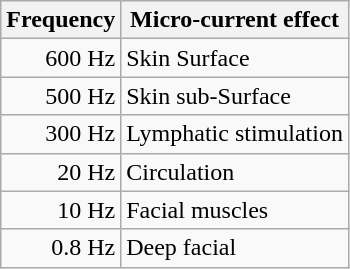<table class="wikitable">
<tr>
<th>Frequency</th>
<th>Micro-current effect</th>
</tr>
<tr>
<td align="right">600 Hz</td>
<td>Skin Surface</td>
</tr>
<tr>
<td align="right">500 Hz</td>
<td>Skin sub-Surface</td>
</tr>
<tr>
<td align="right">300 Hz</td>
<td>Lymphatic stimulation</td>
</tr>
<tr>
<td align="right">20 Hz</td>
<td>Circulation</td>
</tr>
<tr>
<td align="right">10 Hz</td>
<td>Facial muscles</td>
</tr>
<tr>
<td align="right">0.8 Hz</td>
<td>Deep facial</td>
</tr>
</table>
